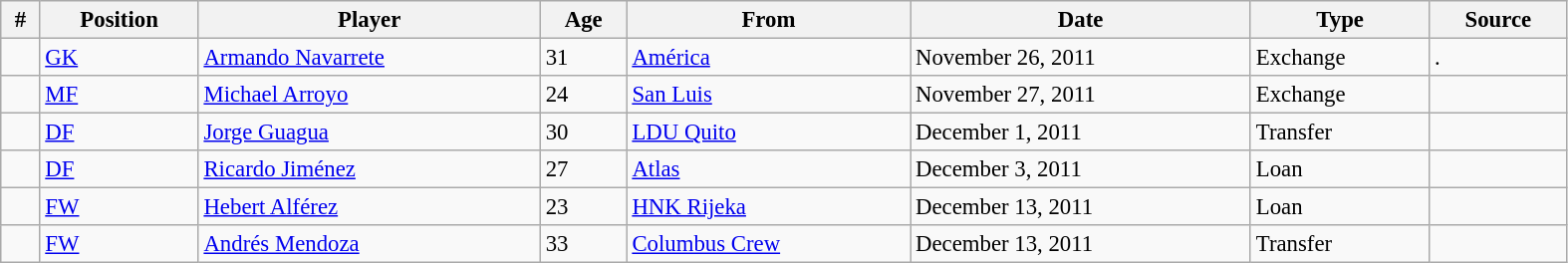<table class="wikitable sortable" style="width:83%; text-align:center; font-size:95%; text-align:left;">
<tr>
<th><strong>#</strong></th>
<th><strong>Position</strong></th>
<th><strong>Player</strong></th>
<th><strong>Age</strong></th>
<th><strong>From</strong></th>
<th><strong>Date</strong></th>
<th><strong>Type</strong></th>
<th><strong>Source</strong></th>
</tr>
<tr>
<td></td>
<td><a href='#'>GK</a></td>
<td> <a href='#'>Armando Navarrete</a></td>
<td>31</td>
<td> <a href='#'>América</a></td>
<td>November 26, 2011</td>
<td>Exchange</td>
<td>.</td>
</tr>
<tr>
<td></td>
<td><a href='#'>MF</a></td>
<td> <a href='#'>Michael Arroyo</a></td>
<td>24</td>
<td> <a href='#'>San Luis</a></td>
<td>November 27, 2011</td>
<td>Exchange</td>
<td></td>
</tr>
<tr>
<td></td>
<td><a href='#'>DF</a></td>
<td> <a href='#'>Jorge Guagua</a></td>
<td>30</td>
<td> <a href='#'>LDU Quito</a></td>
<td>December 1, 2011</td>
<td>Transfer</td>
<td></td>
</tr>
<tr>
<td></td>
<td><a href='#'>DF</a></td>
<td> <a href='#'>Ricardo Jiménez</a></td>
<td>27</td>
<td> <a href='#'>Atlas</a></td>
<td>December 3, 2011</td>
<td>Loan</td>
<td></td>
</tr>
<tr>
<td></td>
<td><a href='#'>FW</a></td>
<td> <a href='#'>Hebert Alférez</a></td>
<td>23</td>
<td> <a href='#'>HNK Rijeka</a></td>
<td>December 13, 2011</td>
<td>Loan</td>
<td></td>
</tr>
<tr>
<td></td>
<td><a href='#'>FW</a></td>
<td> <a href='#'>Andrés Mendoza</a></td>
<td>33</td>
<td> <a href='#'>Columbus Crew</a></td>
<td>December 13, 2011</td>
<td>Transfer</td>
<td></td>
</tr>
</table>
